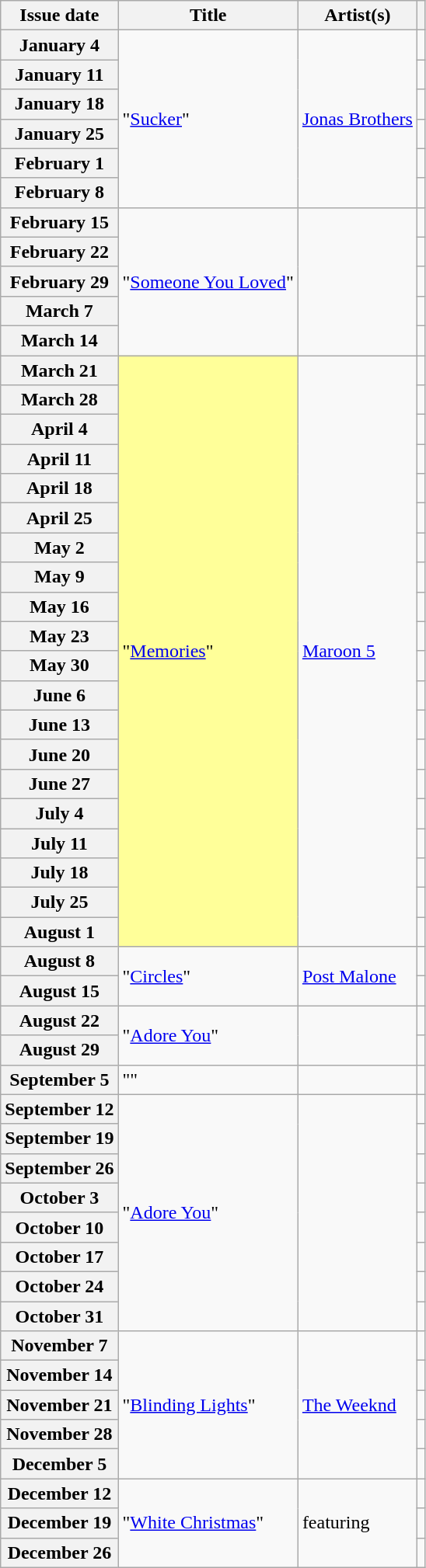<table class="wikitable sortable plainrowheaders">
<tr>
<th scope=col>Issue date</th>
<th scope=col>Title</th>
<th scope=col>Artist(s)</th>
<th scope=col class=unsortable></th>
</tr>
<tr>
<th scope="row">January 4</th>
<td rowspan="6">"<a href='#'>Sucker</a>"</td>
<td rowspan="6"><a href='#'>Jonas Brothers</a></td>
<td></td>
</tr>
<tr>
<th scope="row">January 11</th>
<td></td>
</tr>
<tr>
<th scope="row">January 18</th>
<td></td>
</tr>
<tr>
<th scope="row">January 25</th>
<td></td>
</tr>
<tr>
<th scope="row">February 1</th>
<td></td>
</tr>
<tr>
<th scope="row">February 8</th>
<td></td>
</tr>
<tr>
<th scope="row">February 15</th>
<td rowspan="5">"<a href='#'>Someone You Loved</a>"</td>
<td rowspan="5"></td>
<td></td>
</tr>
<tr>
<th scope="row">February 22</th>
<td></td>
</tr>
<tr>
<th scope="row">February 29</th>
<td></td>
</tr>
<tr>
<th scope="row">March 7</th>
<td></td>
</tr>
<tr>
<th scope="row">March 14</th>
<td></td>
</tr>
<tr>
<th scope="row">March 21</th>
<td bgcolor=#FFFF99 rowspan="20">"<a href='#'>Memories</a>" </td>
<td rowspan="20"><a href='#'>Maroon 5</a></td>
<td></td>
</tr>
<tr>
<th scope="row">March 28</th>
<td></td>
</tr>
<tr>
<th scope="row">April 4</th>
<td></td>
</tr>
<tr>
<th scope="row">April 11</th>
<td></td>
</tr>
<tr>
<th scope="row">April 18</th>
<td></td>
</tr>
<tr>
<th scope="row">April 25</th>
<td></td>
</tr>
<tr>
<th scope="row">May 2</th>
<td></td>
</tr>
<tr>
<th scope="row">May 9</th>
<td></td>
</tr>
<tr>
<th scope="row">May 16</th>
<td></td>
</tr>
<tr>
<th scope="row">May 23</th>
<td></td>
</tr>
<tr>
<th scope="row">May 30</th>
<td></td>
</tr>
<tr>
<th scope="row">June 6</th>
<td></td>
</tr>
<tr>
<th scope="row">June 13</th>
<td></td>
</tr>
<tr>
<th scope="row">June 20</th>
<td></td>
</tr>
<tr>
<th scope="row">June 27</th>
<td></td>
</tr>
<tr>
<th scope="row">July 4</th>
<td></td>
</tr>
<tr>
<th scope="row">July 11</th>
<td></td>
</tr>
<tr>
<th scope="row">July 18</th>
<td></td>
</tr>
<tr>
<th scope="row">July 25</th>
<td></td>
</tr>
<tr>
<th scope="row">August 1</th>
<td></td>
</tr>
<tr>
<th scope="row">August 8</th>
<td rowspan="2">"<a href='#'>Circles</a>"</td>
<td rowspan="2"><a href='#'>Post Malone</a></td>
<td></td>
</tr>
<tr>
<th scope="row">August 15</th>
<td></td>
</tr>
<tr>
<th scope="row">August 22</th>
<td rowspan="2">"<a href='#'>Adore You</a>"</td>
<td rowspan="2"></td>
<td></td>
</tr>
<tr>
<th scope="row">August 29</th>
<td></td>
</tr>
<tr>
<th scope="row">September 5</th>
<td>""</td>
<td></td>
<td></td>
</tr>
<tr>
<th scope="row">September 12</th>
<td rowspan="8">"<a href='#'>Adore You</a>"</td>
<td rowspan="8"></td>
<td></td>
</tr>
<tr>
<th scope="row">September 19</th>
<td></td>
</tr>
<tr>
<th scope="row">September 26</th>
<td></td>
</tr>
<tr>
<th scope="row">October 3</th>
<td></td>
</tr>
<tr>
<th scope="row">October 10</th>
<td></td>
</tr>
<tr>
<th scope="row">October 17</th>
<td></td>
</tr>
<tr>
<th scope="row">October 24</th>
<td></td>
</tr>
<tr>
<th scope="row">October 31</th>
<td></td>
</tr>
<tr>
<th scope="row">November 7</th>
<td rowspan="5">"<a href='#'>Blinding Lights</a>"</td>
<td rowspan="5"><a href='#'>The Weeknd</a></td>
<td></td>
</tr>
<tr>
<th scope="row">November 14</th>
<td></td>
</tr>
<tr>
<th scope="row">November 21</th>
<td></td>
</tr>
<tr>
<th scope="row">November 28</th>
<td></td>
</tr>
<tr>
<th scope="row">December 5</th>
<td></td>
</tr>
<tr>
<th scope="row">December 12</th>
<td rowspan="3">"<a href='#'>White Christmas</a>"</td>
<td rowspan="3"> featuring </td>
<td></td>
</tr>
<tr>
<th scope="row">December 19</th>
<td></td>
</tr>
<tr>
<th scope="row">December 26</th>
<td></td>
</tr>
</table>
